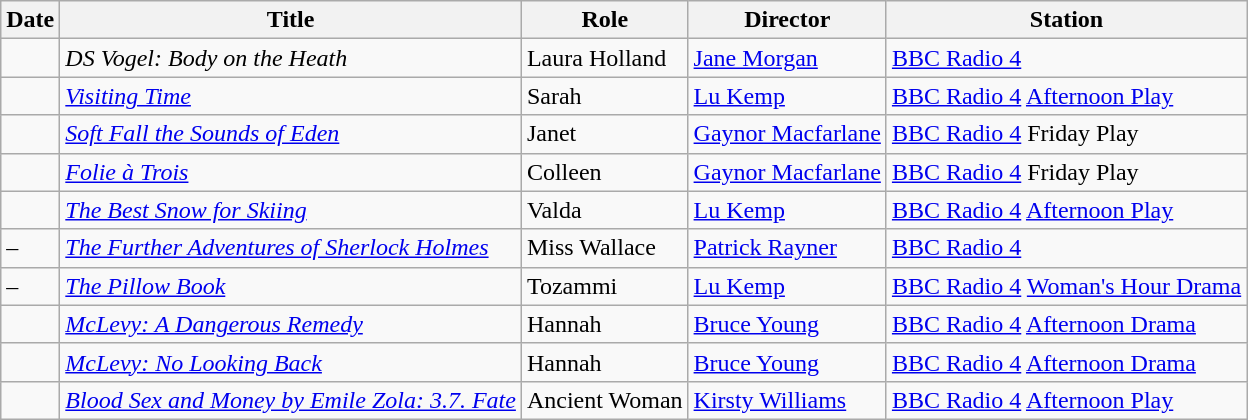<table class="wikitable sortable">
<tr>
<th>Date</th>
<th>Title</th>
<th>Role</th>
<th>Director</th>
<th>Station</th>
</tr>
<tr>
<td></td>
<td><em>DS Vogel: Body on the Heath</em></td>
<td>Laura Holland</td>
<td><a href='#'>Jane Morgan</a></td>
<td><a href='#'>BBC Radio 4</a></td>
</tr>
<tr>
<td></td>
<td><em><a href='#'>Visiting Time</a></em></td>
<td>Sarah</td>
<td><a href='#'>Lu Kemp</a></td>
<td><a href='#'>BBC Radio 4</a> <a href='#'>Afternoon Play</a></td>
</tr>
<tr>
<td></td>
<td><em><a href='#'>Soft Fall the Sounds of Eden</a></em></td>
<td>Janet</td>
<td><a href='#'>Gaynor Macfarlane</a></td>
<td><a href='#'>BBC Radio 4</a> Friday Play</td>
</tr>
<tr>
<td></td>
<td><em><a href='#'>Folie à Trois</a></em></td>
<td>Colleen</td>
<td><a href='#'>Gaynor Macfarlane</a></td>
<td><a href='#'>BBC Radio 4</a> Friday Play</td>
</tr>
<tr>
<td></td>
<td><em><a href='#'>The Best Snow for Skiing</a></em></td>
<td>Valda</td>
<td><a href='#'>Lu Kemp</a></td>
<td><a href='#'>BBC Radio 4</a> <a href='#'>Afternoon Play</a></td>
</tr>
<tr>
<td> – </td>
<td><em><a href='#'>The Further Adventures of Sherlock Holmes</a></em></td>
<td>Miss Wallace</td>
<td><a href='#'>Patrick Rayner</a></td>
<td><a href='#'>BBC Radio 4</a></td>
</tr>
<tr>
<td> – </td>
<td><em><a href='#'>The Pillow Book</a></em></td>
<td>Tozammi</td>
<td><a href='#'>Lu Kemp</a></td>
<td><a href='#'>BBC Radio 4</a> <a href='#'>Woman's Hour Drama</a></td>
</tr>
<tr>
<td></td>
<td><em><a href='#'>McLevy: A Dangerous Remedy</a></em></td>
<td>Hannah</td>
<td><a href='#'>Bruce Young</a></td>
<td><a href='#'>BBC Radio 4</a> <a href='#'>Afternoon Drama</a></td>
</tr>
<tr>
<td></td>
<td><em><a href='#'>McLevy: No Looking Back</a></em></td>
<td>Hannah</td>
<td><a href='#'>Bruce Young</a></td>
<td><a href='#'>BBC Radio 4</a> <a href='#'>Afternoon Drama</a></td>
</tr>
<tr>
<td></td>
<td><em><a href='#'>Blood Sex and Money by Emile Zola: 3.7. Fate</a></em></td>
<td>Ancient Woman</td>
<td><a href='#'>Kirsty Williams</a></td>
<td><a href='#'>BBC Radio 4</a> <a href='#'>Afternoon Play</a></td>
</tr>
</table>
